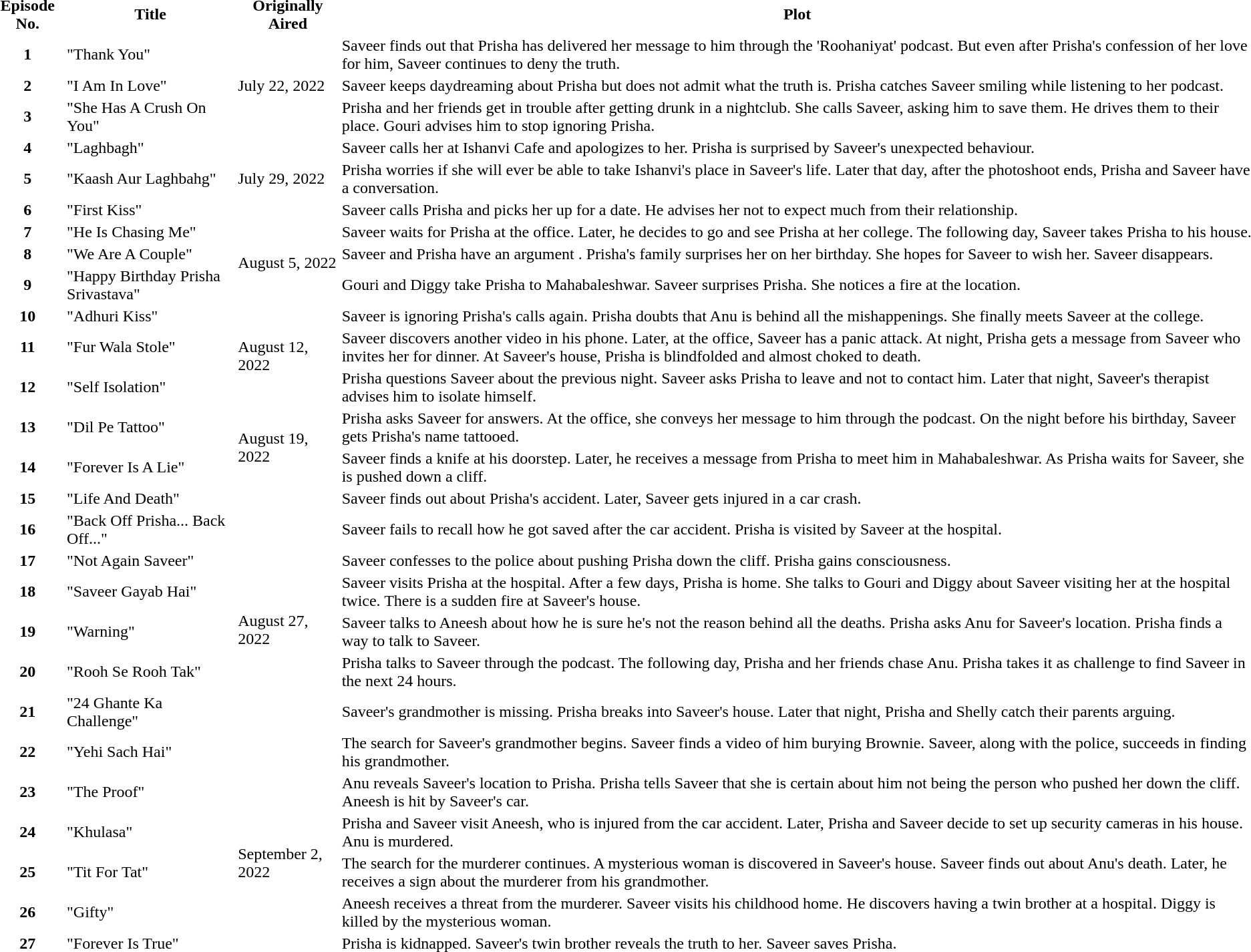<table>
<tr>
<th>Episode No.</th>
<th>Title</th>
<th>Originally Aired</th>
<th>Plot</th>
</tr>
<tr>
<th>1</th>
<td>"Thank You"</td>
<td rowspan=3>July 22, 2022</td>
<td>Saveer finds out that Prisha has delivered her message to him through the 'Roohaniyat' podcast. But even after Prisha's confession of her love for him, Saveer continues to deny the truth.</td>
</tr>
<tr>
<th>2</th>
<td>"I Am In Love"</td>
<td>Saveer keeps daydreaming about Prisha but does not admit what the truth is. Prisha catches Saveer smiling while listening to her podcast.</td>
</tr>
<tr>
<th>3</th>
<td>"She Has A Crush On You"</td>
<td>Prisha and her friends get in trouble after getting drunk in a nightclub. She calls Saveer, asking him to save them. He drives them to their place. Gouri advises him to stop ignoring Prisha.</td>
</tr>
<tr>
<th>4</th>
<td>"Laghbagh"</td>
<td rowspan=3>July 29, 2022</td>
<td>Saveer calls her at Ishanvi Cafe and apologizes to her. Prisha is surprised by Saveer's unexpected behaviour.</td>
</tr>
<tr>
<th>5</th>
<td>"Kaash Aur Laghbahg"</td>
<td>Prisha worries if she will ever be able to take Ishanvi's place in Saveer's life. Later that day, after the photoshoot ends, Prisha and Saveer have a conversation.</td>
</tr>
<tr>
<th>6</th>
<td>"First Kiss"</td>
<td>Saveer calls Prisha and picks her up for a date. He advises her not to expect much from their relationship.</td>
</tr>
<tr>
<th>7</th>
<td>"He Is Chasing Me"</td>
<td rowspan=3>August 5, 2022</td>
<td>Saveer waits for Prisha at the office. Later, he decides to go and see Prisha at her college. The following day, Saveer takes Prisha to his house.</td>
</tr>
<tr>
<th>8</th>
<td>"We Are A Couple"</td>
<td>Saveer and Prisha have an argument . Prisha's family surprises her on her birthday. She hopes for Saveer to wish her. Saveer disappears.</td>
</tr>
<tr>
<th>9</th>
<td>"Happy Birthday Prisha Srivastava"</td>
<td>Gouri and Diggy take Prisha to Mahabaleshwar. Saveer surprises Prisha. She notices a fire at the location.</td>
</tr>
<tr>
<th>10</th>
<td>"Adhuri Kiss"</td>
<td rowspan=3>August 12, 2022</td>
<td>Saveer is ignoring Prisha's calls again. Prisha doubts that Anu is behind all the mishappenings. She finally meets Saveer at the college.</td>
</tr>
<tr>
<th>11</th>
<td>"Fur Wala Stole"</td>
<td>Saveer discovers another video in his phone. Later, at the office, Saveer has a panic attack. At night, Prisha gets a message from Saveer who invites her for dinner. At Saveer's house, Prisha is blindfolded and almost choked to death.</td>
</tr>
<tr>
<th>12</th>
<td>"Self Isolation"</td>
<td>Prisha questions Saveer about the previous night. Saveer asks Prisha to leave and not to contact him. Later that night, Saveer's therapist advises him to isolate himself.</td>
</tr>
<tr>
<th>13</th>
<td>"Dil Pe Tattoo"</td>
<td rowspan=2>August 19, 2022</td>
<td>Prisha asks Saveer for answers. At the office, she conveys her message to him through the podcast. On the night before his birthday, Saveer gets Prisha's name tattooed.</td>
</tr>
<tr>
<th>14</th>
<td>"Forever Is A Lie"</td>
<td>Saveer finds a knife at his doorstep. Later, he receives a message from Prisha to meet him in Mahabaleshwar. As Prisha waits for Saveer, she is pushed down a cliff.</td>
</tr>
<tr>
<th>15</th>
<td>"Life And Death"</td>
<td rowspan=8>August 27, 2022</td>
<td>Saveer finds out about Prisha's accident. Later, Saveer gets injured in a car crash.</td>
</tr>
<tr>
<th>16</th>
<td>"Back Off Prisha... Back Off..."</td>
<td>Saveer fails to recall how he got saved after the car accident. Prisha is visited by Saveer at the hospital.</td>
</tr>
<tr>
<th>17</th>
<td>"Not Again Saveer"</td>
<td>Saveer confesses to the police about pushing Prisha down the cliff. Prisha gains consciousness.</td>
</tr>
<tr>
<th>18</th>
<td>"Saveer Gayab Hai"</td>
<td>Saveer visits Prisha at the hospital. After a few days, Prisha is home. She talks to Gouri and Diggy about Saveer visiting her at the hospital twice. There is a sudden fire at Saveer's house.</td>
</tr>
<tr>
<th>19</th>
<td>"Warning"</td>
<td>Saveer talks to Aneesh about how he is sure he's not the reason behind all the deaths. Prisha asks Anu for Saveer's location. Prisha finds a way to talk to Saveer.</td>
</tr>
<tr>
<th>20</th>
<td>"Rooh Se Rooh Tak"</td>
<td>Prisha talks to Saveer through the podcast. The following day, Prisha and her friends chase Anu. Prisha takes it as challenge to find Saveer in the next 24 hours.</td>
</tr>
<tr>
<th>21</th>
<td>"24 Ghante Ka Challenge"</td>
<td>Saveer's grandmother is missing. Prisha breaks into Saveer's house. Later that night, Prisha and Shelly catch their parents arguing.</td>
</tr>
<tr>
<th>22</th>
<td>"Yehi Sach Hai"</td>
<td>The search for Saveer's grandmother begins. Saveer finds a video of him burying Brownie. Saveer, along with the police, succeeds in finding his grandmother.</td>
</tr>
<tr>
<th>23</th>
<td>"The Proof"</td>
<td rowspan=5>September 2, 2022</td>
<td>Anu reveals Saveer's location to Prisha. Prisha tells Saveer that she is certain about him not being the person who pushed her down the cliff. Aneesh is hit by Saveer's car.</td>
</tr>
<tr>
<th>24</th>
<td>"Khulasa"</td>
<td>Prisha and Saveer visit Aneesh, who is injured from the car accident. Later, Prisha and Saveer decide to set up security cameras in his house. Anu is murdered.</td>
</tr>
<tr>
<th>25</th>
<td>"Tit For Tat"</td>
<td>The search for the murderer continues. A mysterious woman is discovered in Saveer's house. Saveer finds out about Anu's death. Later, he receives a sign about the murderer from his grandmother.</td>
</tr>
<tr>
<th>26</th>
<td>"Gifty"</td>
<td>Aneesh receives a threat from the murderer. Saveer visits his childhood home. He discovers having a twin brother at a hospital. Diggy is killed by the mysterious woman.</td>
</tr>
<tr>
<th>27</th>
<td>"Forever Is True"</td>
<td>Prisha is kidnapped. Saveer's twin brother reveals the truth to her. Saveer saves Prisha.</td>
</tr>
</table>
